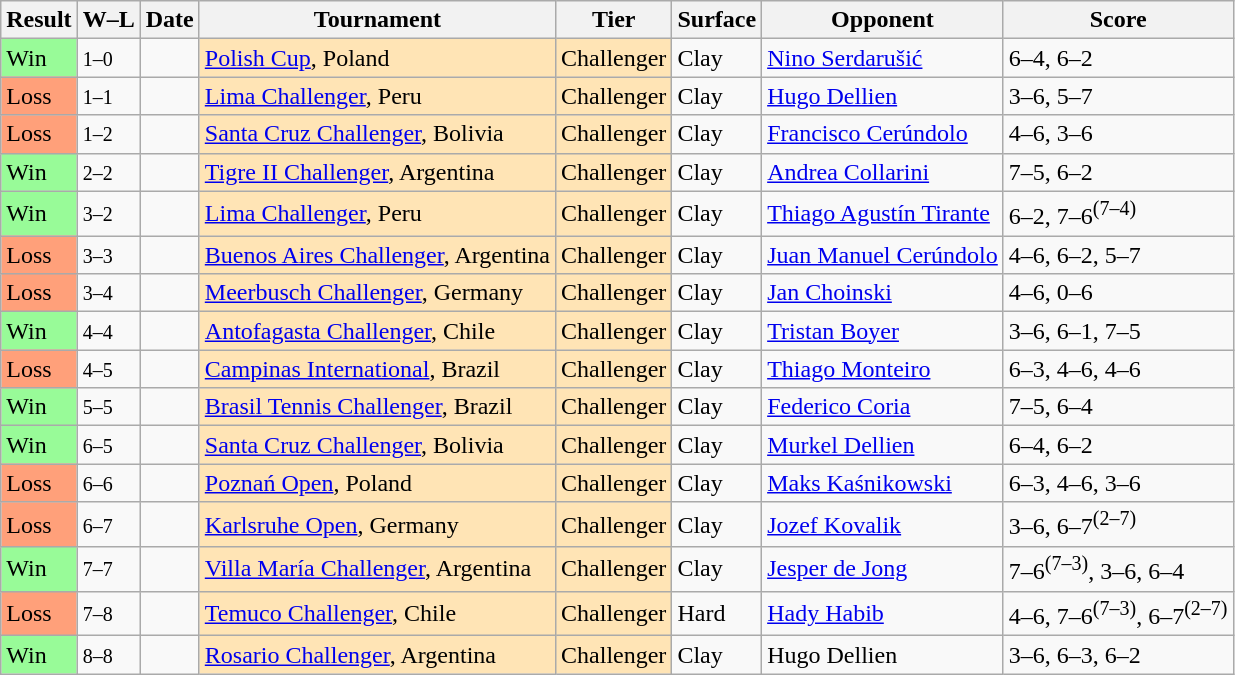<table class="sortable wikitable nowrap">
<tr>
<th>Result</th>
<th class="unsortable">W–L</th>
<th>Date</th>
<th>Tournament</th>
<th>Tier</th>
<th>Surface</th>
<th>Opponent</th>
<th class="unsortable">Score</th>
</tr>
<tr>
<td bgcolor=98fb98>Win</td>
<td><small>1–0</small></td>
<td><a href='#'></a></td>
<td style="background:moccasin;"><a href='#'>Polish Cup</a>, Poland</td>
<td style="background:moccasin;">Challenger</td>
<td>Clay</td>
<td> <a href='#'>Nino Serdarušić</a></td>
<td>6–4, 6–2</td>
</tr>
<tr>
<td bgcolor=ffa07a>Loss</td>
<td><small>1–1</small></td>
<td><a href='#'></a></td>
<td style="background:moccasin;"><a href='#'>Lima Challenger</a>, Peru</td>
<td style="background:moccasin;">Challenger</td>
<td>Clay</td>
<td> <a href='#'>Hugo Dellien</a></td>
<td>3–6, 5–7</td>
</tr>
<tr>
<td bgcolor=ffa07a>Loss</td>
<td><small>1–2</small></td>
<td><a href='#'></a></td>
<td style="background:moccasin;"><a href='#'>Santa Cruz Challenger</a>, Bolivia</td>
<td style="background:moccasin;">Challenger</td>
<td>Clay</td>
<td> <a href='#'>Francisco Cerúndolo</a></td>
<td>4–6, 3–6</td>
</tr>
<tr>
<td bgcolor=98fb98>Win</td>
<td><small>2–2</small></td>
<td><a href='#'></a></td>
<td style="background:moccasin;"><a href='#'>Tigre II Challenger</a>, Argentina</td>
<td style="background:moccasin;">Challenger</td>
<td>Clay</td>
<td> <a href='#'>Andrea Collarini</a></td>
<td>7–5, 6–2</td>
</tr>
<tr>
<td bgcolor=98fb98>Win</td>
<td><small>3–2</small></td>
<td><a href='#'></a></td>
<td style="background:moccasin;"><a href='#'>Lima Challenger</a>, Peru</td>
<td style="background:moccasin;">Challenger</td>
<td>Clay</td>
<td> <a href='#'>Thiago Agustín Tirante</a></td>
<td>6–2, 7–6<sup>(7–4)</sup></td>
</tr>
<tr>
<td bgcolor=ffa07a>Loss</td>
<td><small>3–3</small></td>
<td><a href='#'></a></td>
<td style="background:moccasin;"><a href='#'>Buenos Aires Challenger</a>, Argentina</td>
<td style="background:moccasin;">Challenger</td>
<td>Clay</td>
<td> <a href='#'>Juan Manuel Cerúndolo</a></td>
<td>4–6, 6–2, 5–7</td>
</tr>
<tr>
<td bgcolor=ffa07a>Loss</td>
<td><small>3–4</small></td>
<td><a href='#'></a></td>
<td style="background:moccasin;"><a href='#'>Meerbusch Challenger</a>, Germany</td>
<td style="background:moccasin;">Challenger</td>
<td>Clay</td>
<td> <a href='#'>Jan Choinski</a></td>
<td>4–6, 0–6</td>
</tr>
<tr>
<td bgcolor=98fb98>Win</td>
<td><small>4–4</small></td>
<td><a href='#'></a></td>
<td style="background:moccasin;"><a href='#'>Antofagasta Challenger</a>, Chile</td>
<td style="background:moccasin;">Challenger</td>
<td>Clay</td>
<td> <a href='#'>Tristan Boyer</a></td>
<td>3–6, 6–1, 7–5</td>
</tr>
<tr>
<td bgcolor=ffa07a>Loss</td>
<td><small>4–5</small></td>
<td><a href='#'></a></td>
<td style="background:moccasin;"><a href='#'>Campinas International</a>, Brazil</td>
<td style="background:moccasin;">Challenger</td>
<td>Clay</td>
<td> <a href='#'>Thiago Monteiro</a></td>
<td>6–3, 4–6, 4–6</td>
</tr>
<tr>
<td bgcolor=98fb98>Win</td>
<td><small>5–5</small></td>
<td><a href='#'></a></td>
<td style="background:moccasin;"><a href='#'>Brasil Tennis Challenger</a>, Brazil</td>
<td style="background:moccasin;">Challenger</td>
<td>Clay</td>
<td> <a href='#'>Federico Coria</a></td>
<td>7–5, 6–4</td>
</tr>
<tr>
<td bgcolor=98fb98>Win</td>
<td><small>6–5</small></td>
<td><a href='#'></a></td>
<td style="background:moccasin;"><a href='#'>Santa Cruz Challenger</a>, Bolivia</td>
<td style="background:moccasin;">Challenger</td>
<td>Clay</td>
<td> <a href='#'>Murkel Dellien</a></td>
<td>6–4, 6–2</td>
</tr>
<tr>
<td bgcolor=ffa07a>Loss</td>
<td><small>6–6</small></td>
<td><a href='#'></a></td>
<td style="background:moccasin;"><a href='#'>Poznań Open</a>, Poland</td>
<td style="background:moccasin;">Challenger</td>
<td>Clay</td>
<td> <a href='#'>Maks Kaśnikowski</a></td>
<td>6–3, 4–6, 3–6</td>
</tr>
<tr>
<td bgcolor=ffa07a>Loss</td>
<td><small>6–7</small></td>
<td><a href='#'></a></td>
<td style="background:moccasin;"><a href='#'>Karlsruhe Open</a>, Germany</td>
<td style="background:moccasin;">Challenger</td>
<td>Clay</td>
<td> <a href='#'>Jozef Kovalik</a></td>
<td>3–6, 6–7<sup>(2–7)</sup></td>
</tr>
<tr>
<td bgcolor=98fb98>Win</td>
<td><small>7–7</small></td>
<td><a href='#'></a></td>
<td style="background:moccasin;"><a href='#'>Villa María Challenger</a>, Argentina</td>
<td style="background:moccasin;">Challenger</td>
<td>Clay</td>
<td> <a href='#'>Jesper de Jong</a></td>
<td>7–6<sup>(7–3)</sup>, 3–6, 6–4</td>
</tr>
<tr>
<td bgcolor=ffa07a>Loss</td>
<td><small>7–8</small></td>
<td><a href='#'></a></td>
<td style="background:moccasin;"><a href='#'>Temuco Challenger</a>, Chile</td>
<td style="background:moccasin;">Challenger</td>
<td>Hard</td>
<td> <a href='#'>Hady Habib</a></td>
<td>4–6, 7–6<sup>(7–3)</sup>, 6–7<sup>(2–7)</sup></td>
</tr>
<tr>
<td bgcolor=98fb98>Win</td>
<td><small>8–8</small></td>
<td><a href='#'></a></td>
<td style="background:moccasin;"><a href='#'>Rosario Challenger</a>, Argentina</td>
<td style="background:moccasin;">Challenger</td>
<td>Clay</td>
<td> Hugo Dellien</td>
<td>3–6, 6–3, 6–2</td>
</tr>
</table>
